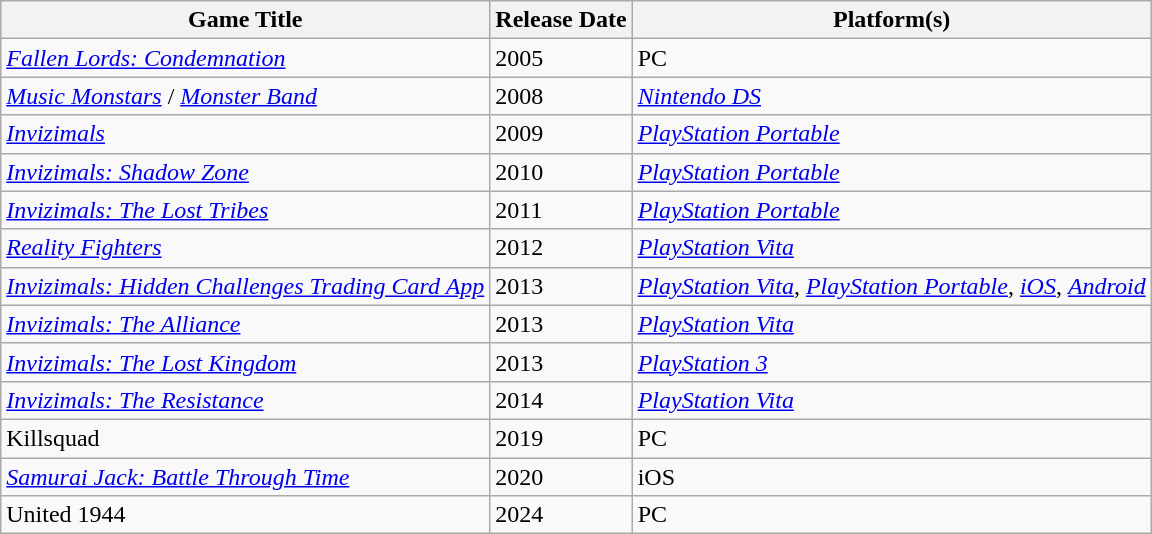<table class="wikitable">
<tr>
<th>Game Title</th>
<th>Release Date</th>
<th>Platform(s)</th>
</tr>
<tr>
<td><em><a href='#'>Fallen Lords: Condemnation</a></em></td>
<td>2005</td>
<td>PC</td>
</tr>
<tr>
<td><em><a href='#'>Music Monstars</a></em> / <em><a href='#'>Monster Band</a></em></td>
<td>2008</td>
<td><em><a href='#'>Nintendo DS</a></em></td>
</tr>
<tr>
<td><em><a href='#'>Invizimals</a></em></td>
<td>2009</td>
<td><em><a href='#'>PlayStation Portable</a></em></td>
</tr>
<tr>
<td><em><a href='#'>Invizimals: Shadow Zone</a></em></td>
<td>2010</td>
<td><em><a href='#'>PlayStation Portable</a></em></td>
</tr>
<tr>
<td><em><a href='#'>Invizimals: The Lost Tribes</a></em></td>
<td>2011</td>
<td><em><a href='#'>PlayStation Portable</a></em></td>
</tr>
<tr>
<td><em><a href='#'>Reality Fighters</a></em></td>
<td>2012</td>
<td><em><a href='#'>PlayStation Vita</a></em></td>
</tr>
<tr>
<td><em><a href='#'>Invizimals: Hidden Challenges Trading Card App</a></em></td>
<td>2013</td>
<td><em><a href='#'>PlayStation Vita</a></em>, <em><a href='#'>PlayStation Portable</a></em>, <em><a href='#'>iOS</a></em>, <em><a href='#'>Android</a></em></td>
</tr>
<tr>
<td><em><a href='#'>Invizimals: The Alliance</a></em></td>
<td>2013</td>
<td><em><a href='#'>PlayStation Vita</a></em></td>
</tr>
<tr>
<td><em><a href='#'>Invizimals: The Lost Kingdom</a></em></td>
<td>2013</td>
<td><em><a href='#'>PlayStation 3</a></em></td>
</tr>
<tr>
<td><em><a href='#'>Invizimals: The Resistance</a></em></td>
<td>2014</td>
<td><em><a href='#'>PlayStation Vita</a></em></td>
</tr>
<tr>
<td>Killsquad</td>
<td>2019</td>
<td>PC</td>
</tr>
<tr>
<td><em><a href='#'>Samurai Jack: Battle Through Time</a></em></td>
<td>2020</td>
<td>iOS</td>
</tr>
<tr>
<td>United 1944</td>
<td>2024</td>
<td>PC</td>
</tr>
</table>
